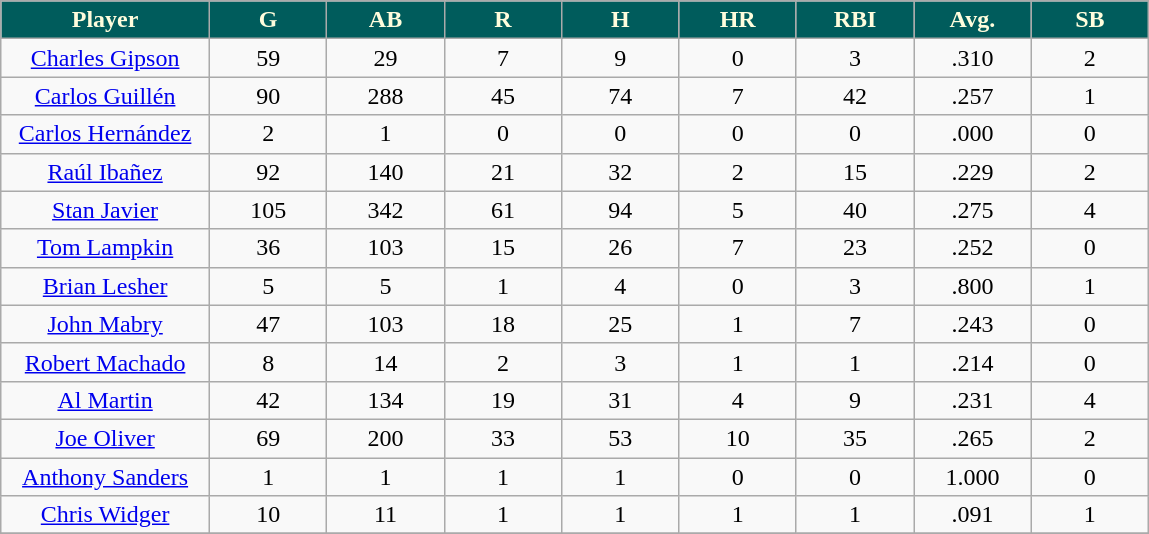<table class="wikitable sortable">
<tr>
<th style=" background:#005c5c; color:#FFFDDD;" width="16%">Player</th>
<th style=" background:#005c5c; color:#FFFDDD;" width="9%">G</th>
<th style=" background:#005c5c; color:#FFFDDD;" width="9%">AB</th>
<th style=" background:#005c5c; color:#FFFDDD;" width="9%">R</th>
<th style=" background:#005c5c; color:#FFFDDD;" width="9%">H</th>
<th style=" background:#005c5c; color:#FFFDDD;" width="9%">HR</th>
<th style=" background:#005c5c; color:#FFFDDD;" width="9%">RBI</th>
<th style=" background:#005c5c; color:#FFFDDD;" width="9%">Avg.</th>
<th style=" background:#005c5c; color:#FFFDDD;" width="9%">SB</th>
</tr>
<tr align="center">
<td><a href='#'>Charles Gipson</a></td>
<td>59</td>
<td>29</td>
<td>7</td>
<td>9</td>
<td>0</td>
<td>3</td>
<td>.310</td>
<td>2</td>
</tr>
<tr align="center">
<td><a href='#'>Carlos Guillén</a></td>
<td>90</td>
<td>288</td>
<td>45</td>
<td>74</td>
<td>7</td>
<td>42</td>
<td>.257</td>
<td>1</td>
</tr>
<tr align="center">
<td><a href='#'>Carlos Hernández</a></td>
<td>2</td>
<td>1</td>
<td>0</td>
<td>0</td>
<td>0</td>
<td>0</td>
<td>.000</td>
<td>0</td>
</tr>
<tr align="center">
<td><a href='#'>Raúl Ibañez</a></td>
<td>92</td>
<td>140</td>
<td>21</td>
<td>32</td>
<td>2</td>
<td>15</td>
<td>.229</td>
<td>2</td>
</tr>
<tr align="center">
<td><a href='#'>Stan Javier</a></td>
<td>105</td>
<td>342</td>
<td>61</td>
<td>94</td>
<td>5</td>
<td>40</td>
<td>.275</td>
<td>4</td>
</tr>
<tr align="center">
<td><a href='#'>Tom Lampkin</a></td>
<td>36</td>
<td>103</td>
<td>15</td>
<td>26</td>
<td>7</td>
<td>23</td>
<td>.252</td>
<td>0</td>
</tr>
<tr align="center">
<td><a href='#'>Brian Lesher</a></td>
<td>5</td>
<td>5</td>
<td>1</td>
<td>4</td>
<td>0</td>
<td>3</td>
<td>.800</td>
<td>1</td>
</tr>
<tr align="center">
<td><a href='#'>John Mabry</a></td>
<td>47</td>
<td>103</td>
<td>18</td>
<td>25</td>
<td>1</td>
<td>7</td>
<td>.243</td>
<td>0</td>
</tr>
<tr align="center">
<td><a href='#'>Robert Machado</a></td>
<td>8</td>
<td>14</td>
<td>2</td>
<td>3</td>
<td>1</td>
<td>1</td>
<td>.214</td>
<td>0</td>
</tr>
<tr align="center">
<td><a href='#'>Al Martin</a></td>
<td>42</td>
<td>134</td>
<td>19</td>
<td>31</td>
<td>4</td>
<td>9</td>
<td>.231</td>
<td>4</td>
</tr>
<tr align="center">
<td><a href='#'>Joe Oliver</a></td>
<td>69</td>
<td>200</td>
<td>33</td>
<td>53</td>
<td>10</td>
<td>35</td>
<td>.265</td>
<td>2</td>
</tr>
<tr align="center">
<td><a href='#'>Anthony Sanders</a></td>
<td>1</td>
<td>1</td>
<td>1</td>
<td>1</td>
<td>0</td>
<td>0</td>
<td>1.000</td>
<td>0</td>
</tr>
<tr align="center">
<td><a href='#'>Chris Widger</a></td>
<td>10</td>
<td>11</td>
<td>1</td>
<td>1</td>
<td>1</td>
<td>1</td>
<td>.091</td>
<td>1</td>
</tr>
<tr align="center">
</tr>
</table>
